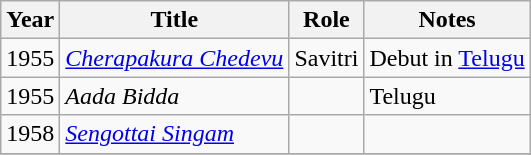<table class="wikitable sortable">
<tr>
<th scope="col">Year</th>
<th scope="col">Title</th>
<th scope="col">Role</th>
<th class="unsortable" scope="col">Notes</th>
</tr>
<tr>
<td>1955</td>
<td><em><a href='#'>Cherapakura Chedevu</a></em></td>
<td>Savitri</td>
<td>Debut in <a href='#'>Telugu</a></td>
</tr>
<tr>
<td>1955</td>
<td><em>Aada Bidda</em></td>
<td></td>
<td>Telugu</td>
</tr>
<tr>
<td>1958</td>
<td><em><a href='#'>Sengottai Singam</a></em></td>
<td></td>
<td></td>
</tr>
<tr>
</tr>
</table>
